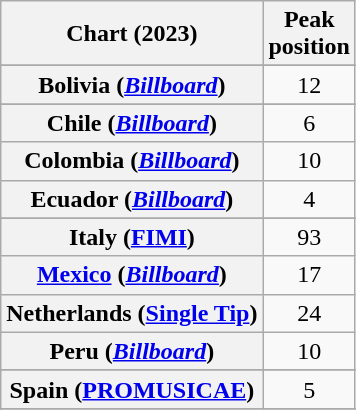<table class="wikitable sortable plainrowheaders" style="text-align:center">
<tr>
<th scope="col">Chart (2023)</th>
<th scope="col">Peak<br>position</th>
</tr>
<tr>
</tr>
<tr>
<th scope="row">Bolivia (<em><a href='#'>Billboard</a></em>)</th>
<td>12</td>
</tr>
<tr>
</tr>
<tr>
<th scope="row">Chile (<em><a href='#'>Billboard</a></em>)</th>
<td>6</td>
</tr>
<tr>
<th scope="row">Colombia (<em><a href='#'>Billboard</a></em>)</th>
<td>10</td>
</tr>
<tr>
<th scope="row">Ecuador (<em><a href='#'>Billboard</a></em>)</th>
<td>4</td>
</tr>
<tr>
</tr>
<tr>
<th scope="row">Italy (<a href='#'>FIMI</a>)</th>
<td>93</td>
</tr>
<tr>
<th scope="row"><a href='#'>Mexico</a> (<em><a href='#'>Billboard</a></em>)</th>
<td>17</td>
</tr>
<tr>
<th scope="row">Netherlands (<a href='#'>Single Tip</a>)</th>
<td>24</td>
</tr>
<tr>
<th scope="row">Peru (<em><a href='#'>Billboard</a></em>)</th>
<td>10</td>
</tr>
<tr>
</tr>
<tr>
<th scope="row">Spain (<a href='#'>PROMUSICAE</a>)</th>
<td>5</td>
</tr>
<tr>
</tr>
<tr>
</tr>
<tr>
</tr>
<tr>
</tr>
</table>
